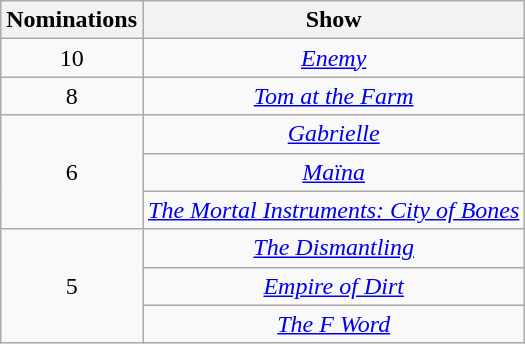<table class="wikitable" rowspan="2" style="text-align:center">
<tr>
<th scope="col">Nominations</th>
<th scope="col">Show</th>
</tr>
<tr>
<td>10</td>
<td><em><a href='#'>Enemy</a></em></td>
</tr>
<tr>
<td>8</td>
<td><em><a href='#'>Tom at the Farm</a></em></td>
</tr>
<tr>
<td rowspan=3 style="text-align:center;">6</td>
<td><em><a href='#'>Gabrielle</a></em></td>
</tr>
<tr>
<td><em><a href='#'>Maïna</a></em></td>
</tr>
<tr>
<td><em><a href='#'>The Mortal Instruments: City of Bones</a></em></td>
</tr>
<tr>
<td rowspan=3 style="text-align:center;">5</td>
<td><em><a href='#'>The Dismantling</a></em></td>
</tr>
<tr>
<td><em><a href='#'>Empire of Dirt</a></em></td>
</tr>
<tr>
<td><em><a href='#'>The F Word</a></em></td>
</tr>
</table>
